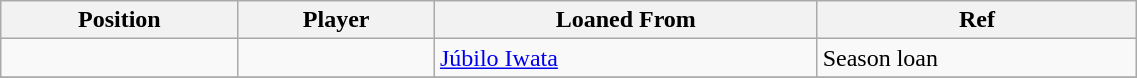<table class="wikitable sortable" style="width:60%; text-align:center; font-size:100%; text-align:left;">
<tr>
<th>Position</th>
<th>Player</th>
<th>Loaned From</th>
<th>Ref</th>
</tr>
<tr>
<td></td>
<td></td>
<td> <a href='#'>Júbilo Iwata</a></td>
<td>Season loan</td>
</tr>
<tr>
</tr>
</table>
